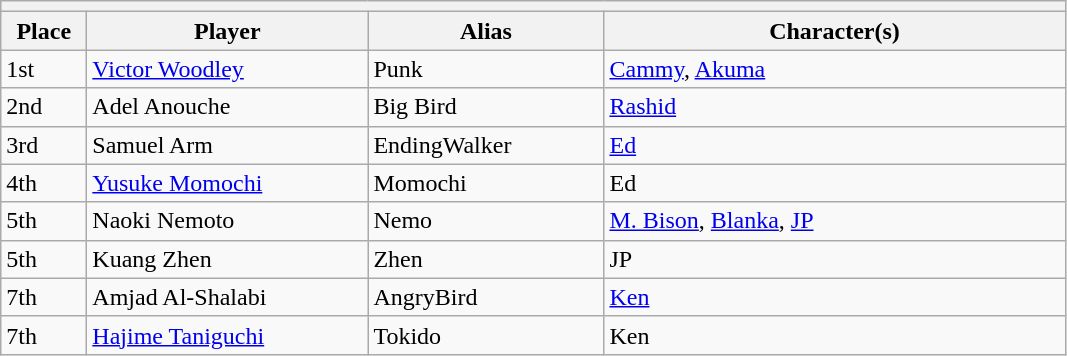<table class="wikitable">
<tr>
<th colspan=4></th>
</tr>
<tr>
<th style="width:50px;">Place</th>
<th style="width:180px;">Player</th>
<th style="width:150px;">Alias</th>
<th style="width:300px;">Character(s)</th>
</tr>
<tr>
<td>1st</td>
<td> <a href='#'>Victor Woodley</a></td>
<td>Punk</td>
<td><a href='#'>Cammy</a>, <a href='#'>Akuma</a></td>
</tr>
<tr>
<td>2nd</td>
<td> Adel Anouche</td>
<td>Big Bird</td>
<td><a href='#'>Rashid</a></td>
</tr>
<tr>
<td>3rd</td>
<td> Samuel Arm</td>
<td>EndingWalker</td>
<td><a href='#'>Ed</a></td>
</tr>
<tr>
<td>4th</td>
<td> <a href='#'>Yusuke Momochi</a></td>
<td>Momochi</td>
<td>Ed</td>
</tr>
<tr>
<td>5th</td>
<td> Naoki Nemoto</td>
<td>Nemo</td>
<td><a href='#'>M. Bison</a>, <a href='#'>Blanka</a>, <a href='#'>JP</a></td>
</tr>
<tr>
<td>5th</td>
<td> Kuang Zhen</td>
<td>Zhen</td>
<td>JP</td>
</tr>
<tr>
<td>7th</td>
<td> Amjad Al-Shalabi</td>
<td>AngryBird</td>
<td><a href='#'>Ken</a></td>
</tr>
<tr>
<td>7th</td>
<td> <a href='#'>Hajime Taniguchi</a></td>
<td>Tokido</td>
<td>Ken</td>
</tr>
</table>
